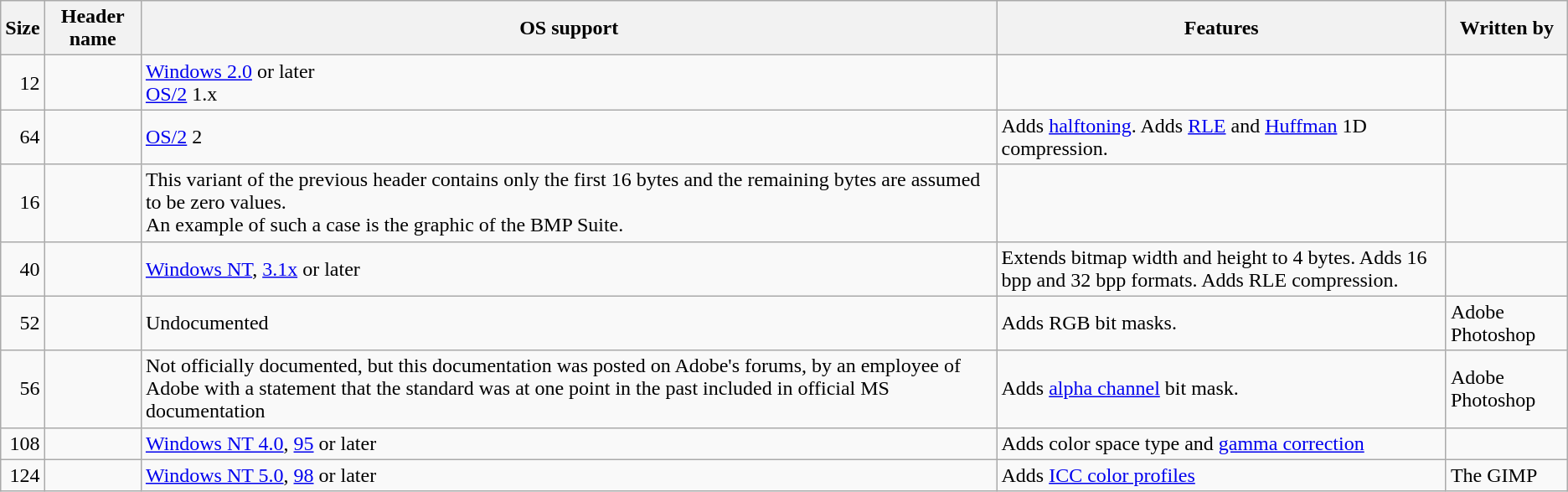<table class="wikitable">
<tr>
<th>Size</th>
<th>Header name</th>
<th>OS support</th>
<th>Features</th>
<th>Written by</th>
</tr>
<tr>
<td align="right">12</td>
<td><br></td>
<td><a href='#'>Windows 2.0</a> or later<br><a href='#'>OS/2</a> 1.x</td>
<td></td>
<td></td>
</tr>
<tr>
<td align="right">64</td>
<td></td>
<td><a href='#'>OS/2</a> 2</td>
<td>Adds <a href='#'>halftoning</a>. Adds <a href='#'>RLE</a> and <a href='#'>Huffman</a> 1D compression.</td>
<td></td>
</tr>
<tr>
<td align="right">16</td>
<td></td>
<td>This variant of the previous header contains only the first 16 bytes and the remaining bytes are assumed to be zero values.<br>An example of such a case is the graphic 
of the BMP Suite.</td>
<td></td>
<td></td>
</tr>
<tr>
<td align="right">40</td>
<td></td>
<td><a href='#'>Windows NT</a>, <a href='#'>3.1x</a> or later</td>
<td>Extends bitmap width and height to 4 bytes. Adds 16 bpp and 32 bpp formats. Adds RLE compression.</td>
<td></td>
</tr>
<tr>
<td align="right">52</td>
<td></td>
<td>Undocumented</td>
<td>Adds RGB bit masks.</td>
<td>Adobe Photoshop</td>
</tr>
<tr>
<td align="right">56</td>
<td></td>
<td>Not officially documented, but this documentation was posted on Adobe's forums, by an employee of Adobe with a statement that the standard was at one point in the past included in official MS documentation</td>
<td>Adds <a href='#'>alpha channel</a> bit mask.</td>
<td>Adobe Photoshop</td>
</tr>
<tr>
<td align="right">108</td>
<td></td>
<td><a href='#'>Windows NT 4.0</a>, <a href='#'>95</a> or later</td>
<td>Adds color space type and <a href='#'>gamma correction</a></td>
<td></td>
</tr>
<tr>
<td align="right">124</td>
<td></td>
<td><a href='#'>Windows NT 5.0</a>, <a href='#'>98</a> or later</td>
<td>Adds <a href='#'>ICC color profiles</a></td>
<td>The GIMP</td>
</tr>
</table>
